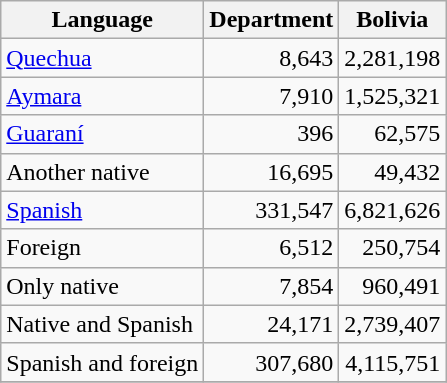<table class="wikitable">
<tr>
<th>Language</th>
<th>Department</th>
<th>Bolivia</th>
</tr>
<tr>
<td><a href='#'>Quechua</a></td>
<td align="right">8,643</td>
<td align="right">2,281,198</td>
</tr>
<tr>
<td><a href='#'>Aymara</a></td>
<td align="right">7,910</td>
<td align="right">1,525,321</td>
</tr>
<tr>
<td><a href='#'>Guaraní</a></td>
<td align="right">396</td>
<td align="right">62,575</td>
</tr>
<tr>
<td>Another native</td>
<td align="right">16,695</td>
<td align="right">49,432</td>
</tr>
<tr>
<td><a href='#'>Spanish</a></td>
<td align="right">331,547</td>
<td align="right">6,821,626</td>
</tr>
<tr>
<td>Foreign</td>
<td align="right">6,512</td>
<td align="right">250,754</td>
</tr>
<tr>
<td>Only native</td>
<td align="right">7,854</td>
<td align="right">960,491</td>
</tr>
<tr>
<td>Native and Spanish</td>
<td align="right">24,171</td>
<td align="right">2,739,407</td>
</tr>
<tr>
<td>Spanish and foreign</td>
<td align="right">307,680</td>
<td align="right">4,115,751</td>
</tr>
<tr>
</tr>
</table>
